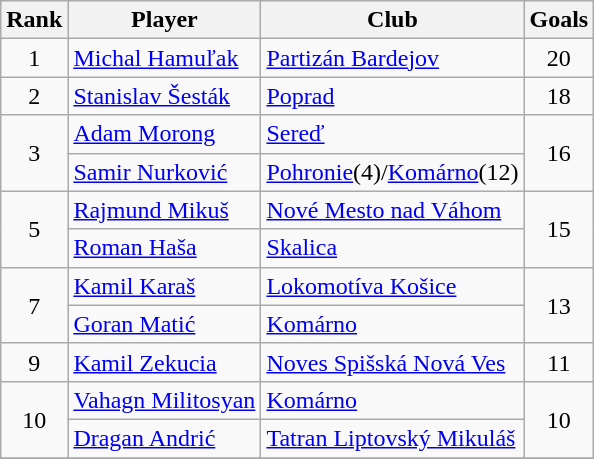<table class="wikitable" style="text-align:center">
<tr>
<th>Rank</th>
<th>Player</th>
<th>Club</th>
<th>Goals</th>
</tr>
<tr>
<td>1</td>
<td align="left"> <a href='#'>Michal Hamuľak</a></td>
<td align="left"><a href='#'>Partizán Bardejov</a></td>
<td>20</td>
</tr>
<tr>
<td rowspan=1>2</td>
<td align="left"> <a href='#'>Stanislav Šesták</a></td>
<td align="left"><a href='#'>Poprad</a></td>
<td rowspan=1>18</td>
</tr>
<tr>
<td rowspan=2>3</td>
<td align="left"> <a href='#'>Adam Morong</a></td>
<td align="left"><a href='#'>Sereď</a></td>
<td rowspan=2>16</td>
</tr>
<tr>
<td align="left"> <a href='#'>Samir Nurković</a></td>
<td align="left"><a href='#'>Pohronie</a>(4)/<a href='#'>Komárno</a>(12)</td>
</tr>
<tr>
<td rowspan=2>5</td>
<td align="left"> <a href='#'>Rajmund Mikuš</a></td>
<td align="left"><a href='#'>Nové Mesto nad Váhom</a></td>
<td rowspan=2>15</td>
</tr>
<tr>
<td align="left"> <a href='#'>Roman Haša</a></td>
<td align="left"><a href='#'>Skalica</a></td>
</tr>
<tr>
<td rowspan=2>7</td>
<td align="left"> <a href='#'>Kamil Karaš</a></td>
<td align="left"><a href='#'>Lokomotíva Košice</a></td>
<td rowspan=2>13</td>
</tr>
<tr>
<td align="left"> <a href='#'>Goran Matić</a></td>
<td align="left"><a href='#'>Komárno</a></td>
</tr>
<tr>
<td rowspan=1>9</td>
<td align="left"> <a href='#'>Kamil Zekucia</a></td>
<td align="left"><a href='#'>Noves Spišská Nová Ves</a></td>
<td rowspan=1>11</td>
</tr>
<tr>
<td rowspan=2>10</td>
<td align="left"> <a href='#'>Vahagn Militosyan</a></td>
<td align="left"><a href='#'>Komárno</a></td>
<td rowspan=2>10</td>
</tr>
<tr>
<td align="left"> <a href='#'>Dragan Andrić</a></td>
<td align="left"><a href='#'>Tatran Liptovský Mikuláš</a></td>
</tr>
<tr>
</tr>
</table>
